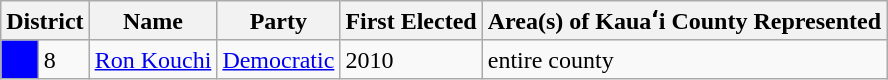<table class=wikitable>
<tr>
<th colspan="2"  style="text-align:center; vertical-align:bottom;"><strong>District</strong></th>
<th style="text-align:center; vertical-align:bottom;"><strong>Name</strong></th>
<th style="text-align:center; vertical-align:bottom;"><strong>Party</strong></th>
<th style="text-align:center; vertical-align:bottom;"><strong>First Elected</strong></th>
<th style="text-align:center; vertical-align:bottom;"><strong>Area(s) of Kauaʻi County Represented</strong></th>
</tr>
<tr>
<td style="background:blue;"> </td>
<td>8</td>
<td><a href='#'>Ron Kouchi</a></td>
<td><a href='#'>Democratic</a></td>
<td>2010</td>
<td>entire county</td>
</tr>
</table>
